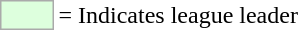<table>
<tr>
<td style="background:#DDFFDD; border:1px solid #aaa; width:2em;"></td>
<td>= Indicates league leader</td>
</tr>
</table>
